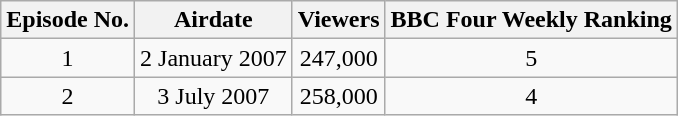<table class="wikitable" style="text-align:center;">
<tr>
<th>Episode No.</th>
<th>Airdate</th>
<th>Viewers</th>
<th>BBC Four Weekly Ranking</th>
</tr>
<tr>
<td>1</td>
<td>2 January 2007</td>
<td>247,000</td>
<td>5</td>
</tr>
<tr>
<td>2</td>
<td>3 July 2007</td>
<td>258,000</td>
<td>4</td>
</tr>
</table>
